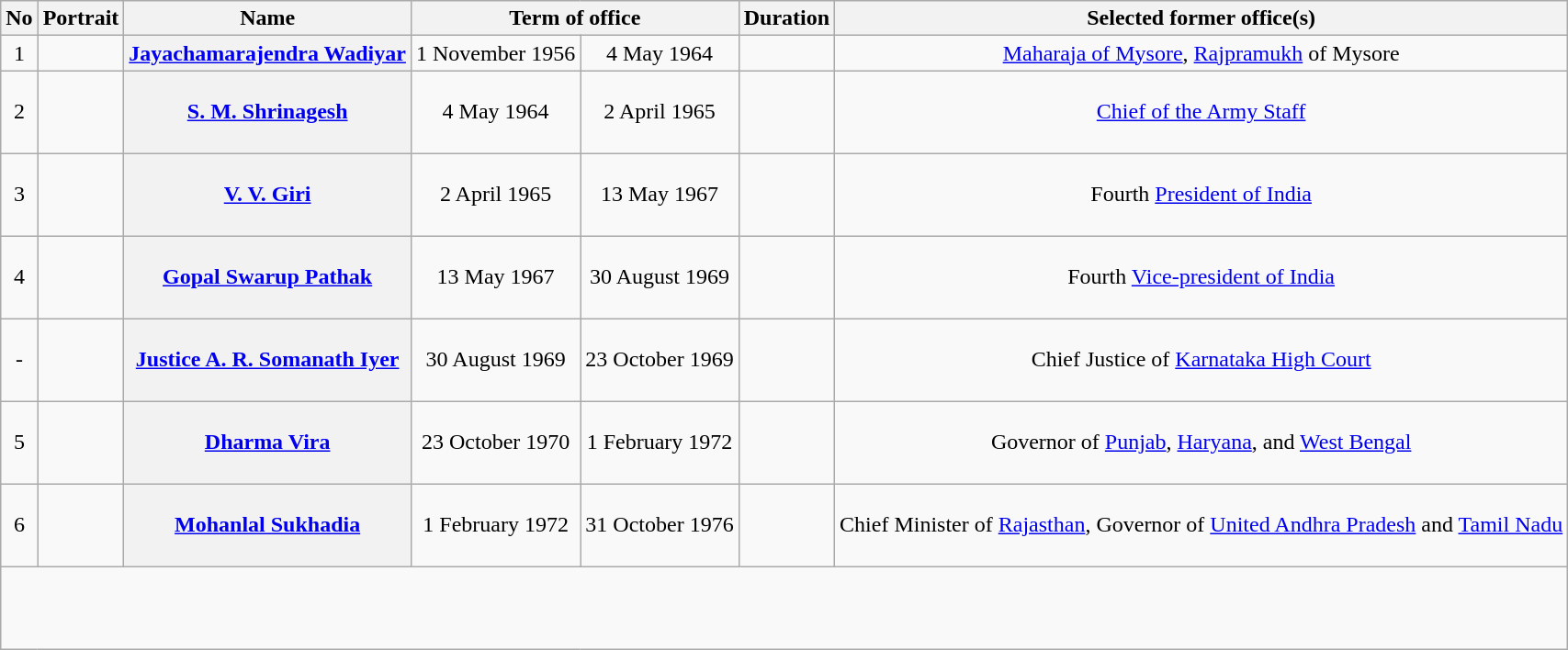<table class="wikitable">
<tr>
<th>No</th>
<th>Portrait</th>
<th>Name</th>
<th colspan=2>Term of office</th>
<th scope=col>Duration</th>
<th>Selected former office(s)</th>
</tr>
<tr align=center>
<td>1</td>
<td></td>
<th><a href='#'>Jayachamarajendra Wadiyar</a></th>
<td>1 November 1956</td>
<td>4 May 1964</td>
<td></td>
<td><a href='#'>Maharaja of Mysore</a>, <a href='#'>Rajpramukh</a> of Mysore</td>
</tr>
<tr align=center style="height: 60px;">
<td>2</td>
<td></td>
<th><a href='#'>S. M. Shrinagesh</a></th>
<td>4 May 1964</td>
<td>2 April 1965</td>
<td></td>
<td><a href='#'>Chief of the Army Staff</a></td>
</tr>
<tr align=center style="height: 60px;">
<td>3</td>
<td></td>
<th><a href='#'>V. V. Giri</a></th>
<td>2 April 1965</td>
<td>13 May 1967</td>
<td></td>
<td>Fourth <a href='#'>President of India</a></td>
</tr>
<tr align=center style="height: 60px;">
<td>4</td>
<td></td>
<th><a href='#'>Gopal Swarup Pathak</a></th>
<td>13 May 1967</td>
<td>30 August 1969</td>
<td></td>
<td>Fourth <a href='#'>Vice-president of India</a></td>
</tr>
<tr align=center style="height: 60px;">
<td>-</td>
<td></td>
<th><a href='#'>Justice A. R. Somanath Iyer</a> </th>
<td>30 August 1969</td>
<td>23 October 1969</td>
<td></td>
<td>Chief Justice of <a href='#'>Karnataka High Court</a></td>
</tr>
<tr align=center style="height: 60px;">
<td>5</td>
<td></td>
<th><a href='#'>Dharma Vira</a></th>
<td>23 October 1970</td>
<td>1 February 1972</td>
<td></td>
<td>Governor of <a href='#'>Punjab</a>, <a href='#'>Haryana</a>, and <a href='#'>West Bengal</a></td>
</tr>
<tr align=center style="height: 60px;">
<td>6</td>
<td></td>
<th><a href='#'>Mohanlal Sukhadia</a></th>
<td>1 February 1972</td>
<td>31 October 1976</td>
<td></td>
<td>Chief Minister of <a href='#'>Rajasthan</a>, Governor of <a href='#'>United Andhra Pradesh</a> and <a href='#'>Tamil Nadu</a></td>
</tr>
<tr align=center style="height: 60px;">
</tr>
</table>
